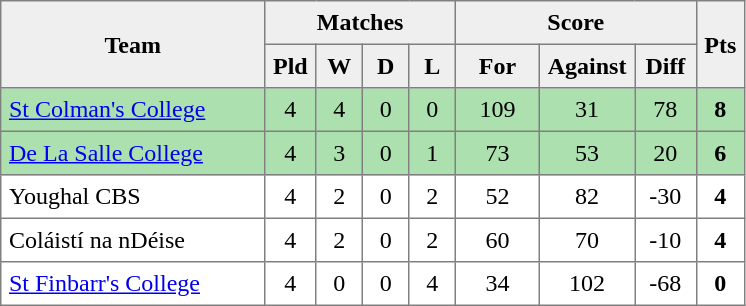<table style=border-collapse:collapse border=1 cellspacing=0 cellpadding=5>
<tr align=center bgcolor=#efefef>
<th rowspan=2 width=165>Team</th>
<th colspan=4>Matches</th>
<th colspan=3>Score</th>
<th rowspan=2width=20>Pts</th>
</tr>
<tr align=center bgcolor=#efefef>
<th width=20>Pld</th>
<th width=20>W</th>
<th width=20>D</th>
<th width=20>L</th>
<th width=45>For</th>
<th width=45>Against</th>
<th width=30>Diff</th>
</tr>
<tr align=center style="background:#ACE1AF;">
<td style="text-align:left;"><a href='#'>St Colman's College</a></td>
<td>4</td>
<td>4</td>
<td>0</td>
<td>0</td>
<td>109</td>
<td>31</td>
<td>78</td>
<td><strong>8</strong></td>
</tr>
<tr align=center style="background:#ACE1AF;">
<td style="text-align:left;"><a href='#'>De La Salle College</a></td>
<td>4</td>
<td>3</td>
<td>0</td>
<td>1</td>
<td>73</td>
<td>53</td>
<td>20</td>
<td><strong>6</strong></td>
</tr>
<tr align=center>
<td style="text-align:left;">Youghal CBS</td>
<td>4</td>
<td>2</td>
<td>0</td>
<td>2</td>
<td>52</td>
<td>82</td>
<td>-30</td>
<td><strong>4</strong></td>
</tr>
<tr align=center>
<td style="text-align:left;">Coláistí na nDéise</td>
<td>4</td>
<td>2</td>
<td>0</td>
<td>2</td>
<td>60</td>
<td>70</td>
<td>-10</td>
<td><strong>4</strong></td>
</tr>
<tr align=center>
<td style="text-align:left;"><a href='#'>St Finbarr's College</a></td>
<td>4</td>
<td>0</td>
<td>0</td>
<td>4</td>
<td>34</td>
<td>102</td>
<td>-68</td>
<td><strong>0</strong></td>
</tr>
</table>
